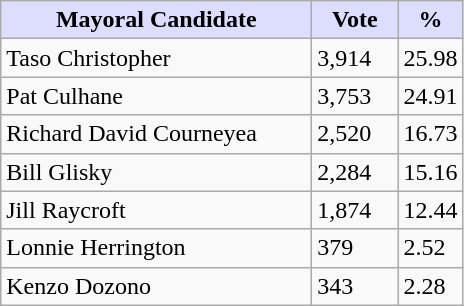<table class="wikitable">
<tr>
<th style="background:#ddf; width:200px;">Mayoral Candidate</th>
<th style="background:#ddf; width:50px;">Vote</th>
<th style="background:#ddf; width:30px;">%</th>
</tr>
<tr>
<td>Taso Christopher</td>
<td>3,914</td>
<td>25.98</td>
</tr>
<tr>
<td>Pat Culhane</td>
<td>3,753</td>
<td>24.91</td>
</tr>
<tr>
<td>Richard David Courneyea</td>
<td>2,520</td>
<td>16.73</td>
</tr>
<tr>
<td>Bill Glisky</td>
<td>2,284</td>
<td>15.16</td>
</tr>
<tr>
<td>Jill Raycroft</td>
<td>1,874</td>
<td>12.44</td>
</tr>
<tr>
<td>Lonnie Herrington</td>
<td>379</td>
<td>2.52</td>
</tr>
<tr>
<td>Kenzo Dozono</td>
<td>343</td>
<td>2.28</td>
</tr>
</table>
